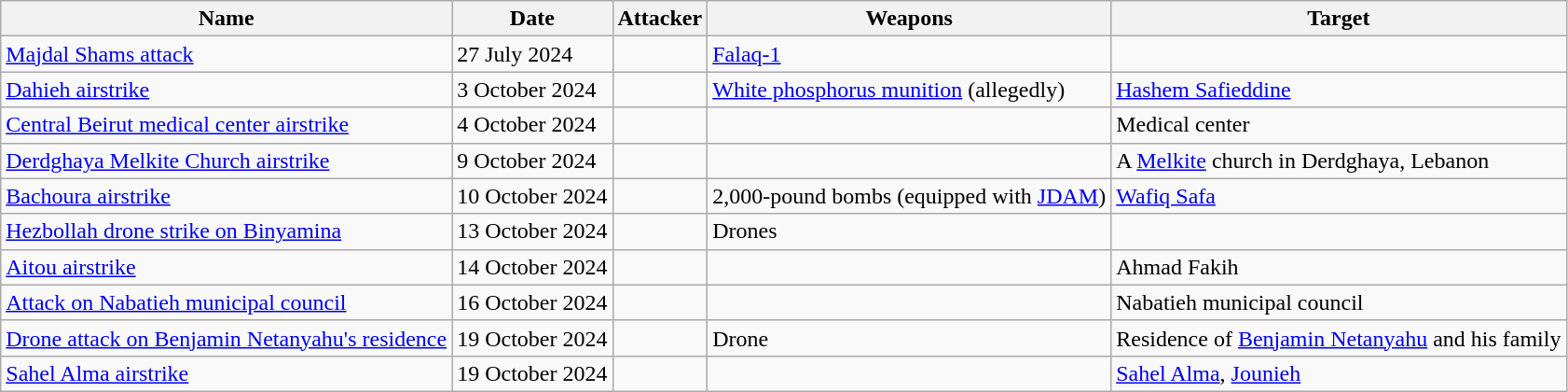<table class="wikitable sortable">
<tr>
<th>Name</th>
<th>Date</th>
<th>Attacker</th>
<th>Weapons</th>
<th>Target</th>
</tr>
<tr>
<td><a href='#'>Majdal Shams attack</a></td>
<td>27 July 2024</td>
<td></td>
<td><a href='#'>Falaq-1</a></td>
<td></td>
</tr>
<tr>
<td><a href='#'>Dahieh airstrike</a></td>
<td>3 October 2024</td>
<td></td>
<td><a href='#'>White phosphorus munition</a> (allegedly)</td>
<td><a href='#'>Hashem Safieddine</a></td>
</tr>
<tr>
<td><a href='#'>Central Beirut medical center airstrike</a></td>
<td>4 October 2024</td>
<td></td>
<td></td>
<td>Medical center</td>
</tr>
<tr>
<td><a href='#'>Derdghaya Melkite Church airstrike</a></td>
<td>9 October 2024</td>
<td></td>
<td></td>
<td>A <a href='#'>Melkite</a> church in Derdghaya, Lebanon</td>
</tr>
<tr>
<td><a href='#'>Bachoura airstrike</a></td>
<td>10 October 2024</td>
<td></td>
<td>2,000-pound bombs (equipped with <a href='#'>JDAM</a>)</td>
<td><a href='#'>Wafiq Safa</a></td>
</tr>
<tr>
<td><a href='#'>Hezbollah drone strike on Binyamina</a></td>
<td>13 October 2024</td>
<td></td>
<td>Drones</td>
<td></td>
</tr>
<tr>
<td><a href='#'>Aitou airstrike</a></td>
<td>14 October 2024</td>
<td></td>
<td></td>
<td>Ahmad Fakih</td>
</tr>
<tr>
<td><a href='#'>Attack on Nabatieh municipal council</a></td>
<td>16 October 2024</td>
<td></td>
<td></td>
<td>Nabatieh municipal council</td>
</tr>
<tr>
<td><a href='#'>Drone attack on Benjamin Netanyahu's residence</a></td>
<td>19 October 2024</td>
<td></td>
<td>Drone</td>
<td>Residence of <a href='#'>Benjamin Netanyahu</a> and his family</td>
</tr>
<tr>
<td><a href='#'>Sahel Alma airstrike</a></td>
<td>19 October 2024</td>
<td></td>
<td></td>
<td><a href='#'>Sahel Alma</a>, <a href='#'>Jounieh</a></td>
</tr>
</table>
